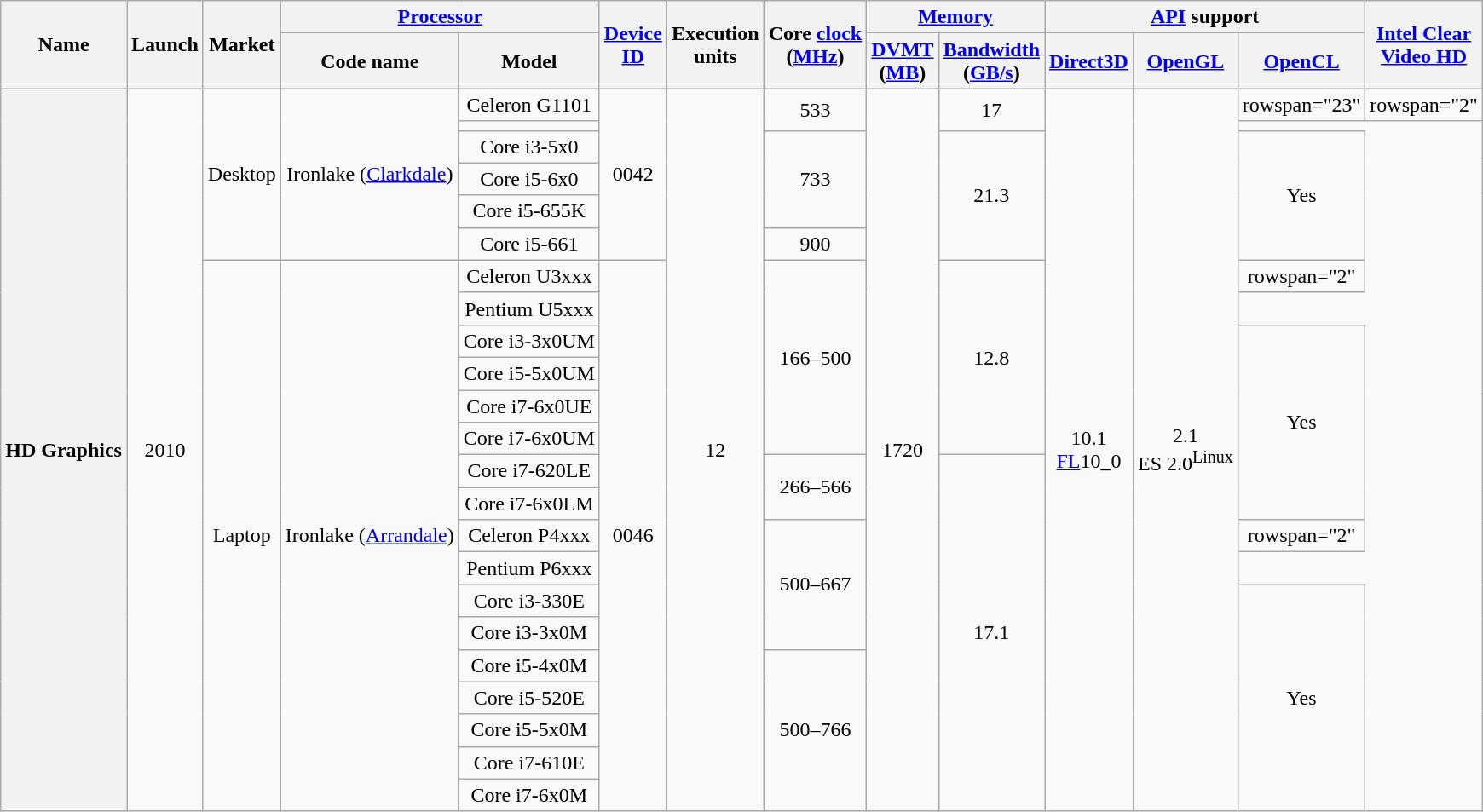<table class="wikitable sortable mw-datatable sticky-header-multi sort-under" style="text-align:center;">
<tr>
<th rowspan="2" scope="col">Name</th>
<th rowspan="2" scope="col">Launch</th>
<th rowspan="2" scope="col">Market</th>
<th colspan="2" scope="col"><a href='#'>Processor</a></th>
<th rowspan="2"><a href='#'>Device<br>ID</a></th>
<th rowspan="2" scope="col">Execution<br>units</th>
<th rowspan="2" scope="col">Core <a href='#'>clock</a><br>(<a href='#'>MHz</a>)</th>
<th colspan="2" scope="col"><a href='#'>Memory</a></th>
<th colspan="3" scope="col"><a href='#'>API</a> support</th>
<th rowspan="2" scope="col"><a href='#'>Intel Clear<br>Video HD</a></th>
</tr>
<tr>
<th scope="col">Code name</th>
<th scope="col">Model</th>
<th scope="col"><a href='#'>DVMT</a><br>(<a href='#'>MB</a>)</th>
<th scope="col"><a href='#'>Bandwidth</a><br>(<a href='#'>GB/s</a>)</th>
<th scope="col"><a href='#'>Direct3D</a></th>
<th scope="col"><a href='#'>OpenGL</a></th>
<th scope="col"><a href='#'>OpenCL</a></th>
</tr>
<tr>
<th rowspan="23" scope="row">HD Graphics</th>
<td rowspan="23">2010</td>
<td rowspan="6">Desktop</td>
<td rowspan="6">Ironlake (<a href='#'>Clarkdale</a>)</td>
<td>Celeron G1101</td>
<td rowspan="6">0042</td>
<td rowspan="23">12</td>
<td rowspan="2">533</td>
<td rowspan="23">1720</td>
<td rowspan="2">17</td>
<td rowspan="23">10.1<br><a href='#'>FL</a>10_0</td>
<td rowspan="23">2.1<br>ES 2.0<sup>Linux</sup></td>
<td>rowspan="23" </td>
<td>rowspan="2" </td>
</tr>
<tr>
<td></td>
</tr>
<tr>
<td>Core i3-5x0</td>
<td rowspan="3">733</td>
<td rowspan="4">21.3</td>
<td rowspan="4">Yes</td>
</tr>
<tr>
<td>Core i5-6x0</td>
</tr>
<tr>
<td>Core i5-655K</td>
</tr>
<tr>
<td>Core i5-661</td>
<td>900</td>
</tr>
<tr>
<td rowspan="17">Laptop</td>
<td rowspan="17">Ironlake (<a href='#'>Arrandale</a>)</td>
<td>Celeron U3xxx</td>
<td rowspan="17">0046</td>
<td rowspan="6">166–500</td>
<td rowspan="6">12.8</td>
<td>rowspan="2" </td>
</tr>
<tr>
<td>Pentium U5xxx</td>
</tr>
<tr>
<td>Core i3-3x0UM</td>
<td rowspan="6">Yes</td>
</tr>
<tr>
<td>Core i5-5x0UM</td>
</tr>
<tr>
<td>Core i7-6x0UE</td>
</tr>
<tr>
<td>Core i7-6x0UM</td>
</tr>
<tr>
<td>Core i7-620LE</td>
<td rowspan="2">266–566</td>
<td rowspan="11">17.1</td>
</tr>
<tr>
<td>Core i7-6x0LM</td>
</tr>
<tr>
<td>Celeron P4xxx</td>
<td rowspan="4">500–667</td>
<td>rowspan="2" </td>
</tr>
<tr>
<td>Pentium P6xxx</td>
</tr>
<tr>
<td>Core i3-330E</td>
<td rowspan="7">Yes</td>
</tr>
<tr>
<td>Core i3-3x0M</td>
</tr>
<tr>
<td>Core i5-4x0M</td>
<td rowspan="5">500–766</td>
</tr>
<tr>
<td>Core i5-520E</td>
</tr>
<tr>
<td>Core i5-5x0M</td>
</tr>
<tr>
<td>Core i7-610E</td>
</tr>
<tr>
<td>Core i7-6x0M</td>
</tr>
</table>
